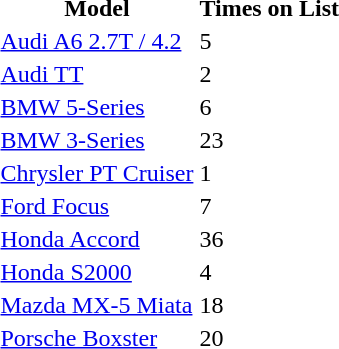<table>
<tr>
<th>Model</th>
<th>Times on List</th>
</tr>
<tr>
<td><a href='#'>Audi A6 2.7T / 4.2</a></td>
<td>5</td>
</tr>
<tr>
<td><a href='#'>Audi TT</a></td>
<td>2</td>
</tr>
<tr>
<td><a href='#'>BMW 5-Series</a></td>
<td>6</td>
</tr>
<tr>
<td><a href='#'>BMW 3-Series</a></td>
<td>23</td>
</tr>
<tr>
<td><a href='#'>Chrysler PT Cruiser</a></td>
<td>1</td>
</tr>
<tr>
<td><a href='#'>Ford Focus</a></td>
<td>7</td>
</tr>
<tr>
<td><a href='#'>Honda Accord</a></td>
<td>36</td>
</tr>
<tr>
<td><a href='#'>Honda S2000</a></td>
<td>4</td>
</tr>
<tr>
<td><a href='#'>Mazda MX-5 Miata</a></td>
<td>18</td>
</tr>
<tr>
<td><a href='#'>Porsche Boxster</a></td>
<td>20</td>
</tr>
</table>
